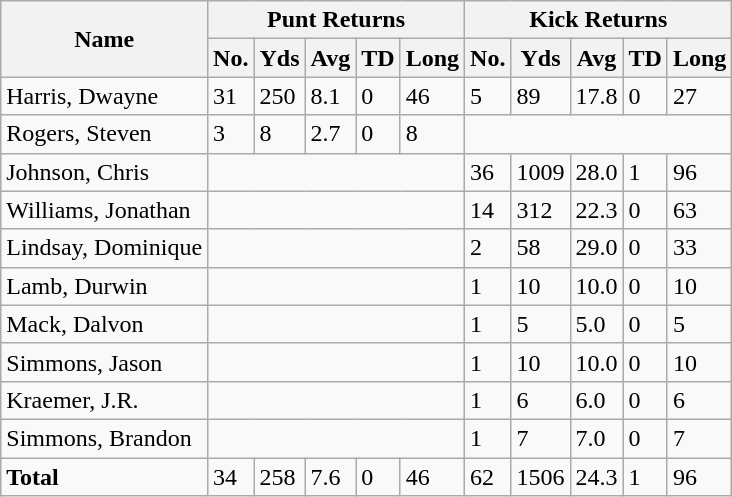<table class="wikitable" style="white-space:nowrap;">
<tr>
<th rowspan="2">Name</th>
<th colspan="5">Punt Returns</th>
<th colspan="5">Kick Returns</th>
</tr>
<tr>
<th>No.</th>
<th>Yds</th>
<th>Avg</th>
<th>TD</th>
<th>Long</th>
<th>No.</th>
<th>Yds</th>
<th>Avg</th>
<th>TD</th>
<th>Long</th>
</tr>
<tr>
<td>Harris, Dwayne</td>
<td>31</td>
<td>250</td>
<td>8.1</td>
<td>0</td>
<td>46</td>
<td>5</td>
<td>89</td>
<td>17.8</td>
<td>0</td>
<td>27</td>
</tr>
<tr>
<td>Rogers, Steven</td>
<td>3</td>
<td>8</td>
<td>2.7</td>
<td>0</td>
<td>8</td>
<td colspan="5"></td>
</tr>
<tr>
<td>Johnson, Chris</td>
<td colspan="5"></td>
<td>36</td>
<td>1009</td>
<td>28.0</td>
<td>1</td>
<td>96</td>
</tr>
<tr>
<td>Williams, Jonathan</td>
<td colspan="5"></td>
<td>14</td>
<td>312</td>
<td>22.3</td>
<td>0</td>
<td>63</td>
</tr>
<tr>
<td>Lindsay, Dominique</td>
<td colspan="5"></td>
<td>2</td>
<td>58</td>
<td>29.0</td>
<td>0</td>
<td>33</td>
</tr>
<tr>
<td>Lamb, Durwin</td>
<td colspan="5"></td>
<td>1</td>
<td>10</td>
<td>10.0</td>
<td>0</td>
<td>10</td>
</tr>
<tr>
<td>Mack, Dalvon</td>
<td colspan="5"></td>
<td>1</td>
<td>5</td>
<td>5.0</td>
<td>0</td>
<td>5</td>
</tr>
<tr>
<td>Simmons, Jason</td>
<td colspan="5"></td>
<td>1</td>
<td>10</td>
<td>10.0</td>
<td>0</td>
<td>10</td>
</tr>
<tr>
<td>Kraemer, J.R.</td>
<td colspan="5"></td>
<td>1</td>
<td>6</td>
<td>6.0</td>
<td>0</td>
<td>6</td>
</tr>
<tr>
<td>Simmons, Brandon</td>
<td colspan="5"></td>
<td>1</td>
<td>7</td>
<td>7.0</td>
<td>0</td>
<td>7</td>
</tr>
<tr>
<td><strong>Total</strong></td>
<td>34</td>
<td>258</td>
<td>7.6</td>
<td>0</td>
<td>46</td>
<td>62</td>
<td>1506</td>
<td>24.3</td>
<td>1</td>
<td>96</td>
</tr>
</table>
